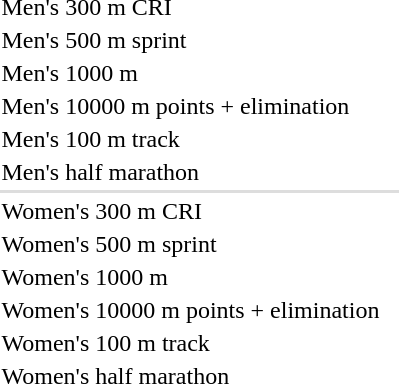<table>
<tr>
<td>Men's 300 m CRI</td>
<td></td>
<td></td>
<td></td>
</tr>
<tr>
<td>Men's 500 m sprint</td>
<td></td>
<td></td>
<td></td>
</tr>
<tr>
<td>Men's 1000 m</td>
<td></td>
<td></td>
<td></td>
</tr>
<tr>
<td>Men's 10000 m points + elimination</td>
<td></td>
<td></td>
<td></td>
</tr>
<tr>
<td>Men's 100 m track</td>
<td></td>
<td></td>
<td></td>
</tr>
<tr>
<td>Men's half marathon</td>
<td></td>
<td></td>
<td></td>
</tr>
<tr bgcolor="#dddddd">
<td colspan=4></td>
</tr>
<tr>
<td>Women's 300 m CRI</td>
<td></td>
<td nowrap></td>
<td></td>
</tr>
<tr>
<td>Women's 500 m sprint</td>
<td nowrap></td>
<td></td>
<td></td>
</tr>
<tr>
<td>Women's 1000 m</td>
<td></td>
<td></td>
<td></td>
</tr>
<tr>
<td>Women's 10000 m points + elimination</td>
<td></td>
<td></td>
<td nowrap></td>
</tr>
<tr>
<td>Women's 100 m track</td>
<td></td>
<td></td>
<td></td>
</tr>
<tr>
<td>Women's half marathon</td>
<td></td>
<td></td>
<td></td>
</tr>
</table>
